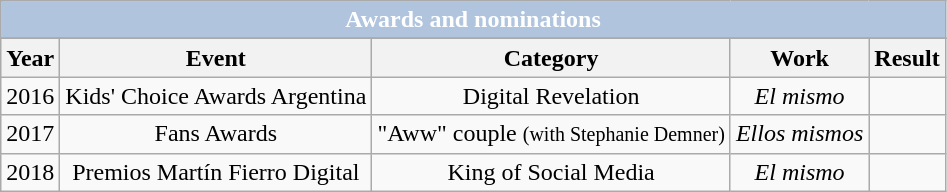<table class="wikitable sortable plainrowheaders">
<tr style="color:white;">
<th colspan="7" style="background: LightSteelBlue;"><span> Awards and nominations</span></th>
</tr>
<tr bgcolor="#CCCCCC" align="center">
</tr>
<tr>
<th align="center">Year</th>
<th align="center">Event</th>
<th align="center">Category</th>
<th align="center">Work</th>
<th align="center">Result</th>
</tr>
<tr>
<td scope="row" align="center">2016</td>
<td scope="row" align="center">Kids' Choice Awards Argentina</td>
<td scope="row" align="center">Digital Revelation</td>
<td scope="row" align="center"><em>El mismo</em></td>
<td></td>
</tr>
<tr>
<td scope="row" align="center">2017</td>
<td scope="row" align="center">Fans Awards</td>
<td scope="row" align="center">"Aww" couple <small>(with Stephanie Demner)</small></td>
<td scope="row" align="center"><em>Ellos mismos</em></td>
<td></td>
</tr>
<tr>
<td scope="row" align="center">2018</td>
<td scope="row" align="center">Premios Martín Fierro Digital</td>
<td scope="row" align="center">King of Social Media</td>
<td scope="row" align="center"><em>El mismo</em></td>
<td></td>
</tr>
</table>
